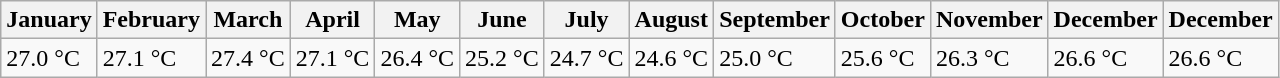<table class="wikitable">
<tr>
<th>January</th>
<th>February</th>
<th>March</th>
<th>April</th>
<th>May</th>
<th>June</th>
<th>July</th>
<th>August</th>
<th>September</th>
<th>October</th>
<th>November</th>
<th>December</th>
<th>December</th>
</tr>
<tr>
<td>27.0 °C</td>
<td>27.1 °C</td>
<td>27.4 °C</td>
<td>27.1 °C</td>
<td>26.4 °C</td>
<td>25.2 °C</td>
<td>24.7 °C</td>
<td>24.6 °C</td>
<td>25.0 °C</td>
<td>25.6 °C</td>
<td>26.3 °C</td>
<td>26.6 °C</td>
<td>26.6 °C</td>
</tr>
</table>
